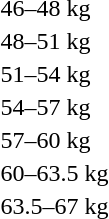<table>
<tr>
<td rowspan=2>46–48 kg</td>
<td rowspan=2></td>
<td rowspan=2></td>
<td></td>
</tr>
<tr>
<td></td>
</tr>
<tr>
<td rowspan=2>48–51 kg</td>
<td rowspan=2></td>
<td rowspan=2></td>
<td></td>
</tr>
<tr>
<td></td>
</tr>
<tr>
<td rowspan=2>51–54 kg</td>
<td rowspan=2></td>
<td rowspan=2></td>
<td></td>
</tr>
<tr>
<td></td>
</tr>
<tr>
<td rowspan=2>54–57 kg</td>
<td rowspan=2></td>
<td rowspan=2></td>
<td></td>
</tr>
<tr>
<td></td>
</tr>
<tr>
<td rowspan=2>57–60 kg</td>
<td rowspan=2></td>
<td rowspan=2></td>
<td></td>
</tr>
<tr>
<td></td>
</tr>
<tr>
<td rowspan=2>60–63.5 kg</td>
<td rowspan=2></td>
<td rowspan=2></td>
<td></td>
</tr>
<tr>
<td></td>
</tr>
<tr>
<td rowspan=2>63.5–67 kg</td>
<td rowspan=2></td>
<td rowspan=2></td>
<td></td>
</tr>
<tr>
<td></td>
</tr>
</table>
